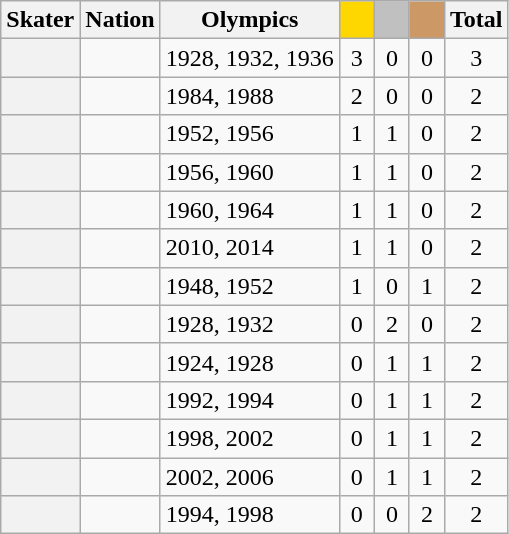<table class="wikitable sortable" style="text-align:center">
<tr>
<th scope="col">Skater</th>
<th scope="col" class="unsortable">Nation</th>
<th scope="col" class="unsortable">Olympics</th>
<th scope="col" style="width:1em; background-color:gold"></th>
<th scope="col" style="width:1em;background-color:silver"></th>
<th scope="col" style="width:1em;background-color:#CC9966"></th>
<th scope="col">Total</th>
</tr>
<tr>
<th scope="row" style="text-align:left"></th>
<td align=left></td>
<td align=left>1928, 1932, 1936</td>
<td>3</td>
<td>0</td>
<td>0</td>
<td>3</td>
</tr>
<tr>
<th scope="row" style="text-align:left"></th>
<td align=left></td>
<td align=left>1984, 1988</td>
<td>2</td>
<td>0</td>
<td>0</td>
<td>2</td>
</tr>
<tr>
<th scope="row" style="text-align:left"></th>
<td align=left></td>
<td align=left>1952, 1956</td>
<td>1</td>
<td>1</td>
<td>0</td>
<td>2</td>
</tr>
<tr>
<th scope="row" style="text-align:left"></th>
<td align=left></td>
<td align=left>1956, 1960</td>
<td>1</td>
<td>1</td>
<td>0</td>
<td>2</td>
</tr>
<tr>
<th scope="row" style="text-align:left"></th>
<td align=left></td>
<td align=left>1960, 1964</td>
<td>1</td>
<td>1</td>
<td>0</td>
<td>2</td>
</tr>
<tr>
<th scope="row" style="text-align:left"></th>
<td align=left></td>
<td align=left>2010, 2014</td>
<td>1</td>
<td>1</td>
<td>0</td>
<td>2</td>
</tr>
<tr>
<th scope="row" style="text-align:left"></th>
<td align=left></td>
<td align=left>1948, 1952</td>
<td>1</td>
<td>0</td>
<td>1</td>
<td>2</td>
</tr>
<tr>
<th scope="row" style="text-align:left"></th>
<td align=left></td>
<td align=left>1928, 1932</td>
<td>0</td>
<td>2</td>
<td>0</td>
<td>2</td>
</tr>
<tr>
<th scope="row" style="text-align:left"></th>
<td align=left></td>
<td align=left>1924, 1928</td>
<td>0</td>
<td>1</td>
<td>1</td>
<td>2</td>
</tr>
<tr>
<th scope="row" style="text-align:left"></th>
<td align=left></td>
<td align=left>1992, 1994</td>
<td>0</td>
<td>1</td>
<td>1</td>
<td>2</td>
</tr>
<tr>
<th scope="row" style="text-align:left"></th>
<td align=left></td>
<td align=left>1998, 2002</td>
<td>0</td>
<td>1</td>
<td>1</td>
<td>2</td>
</tr>
<tr>
<th scope="row" style="text-align:left"></th>
<td align=left></td>
<td align=left>2002, 2006</td>
<td>0</td>
<td>1</td>
<td>1</td>
<td>2</td>
</tr>
<tr>
<th scope="row" style="text-align:left"></th>
<td align=left></td>
<td align=left>1994, 1998</td>
<td>0</td>
<td>0</td>
<td>2</td>
<td>2</td>
</tr>
</table>
